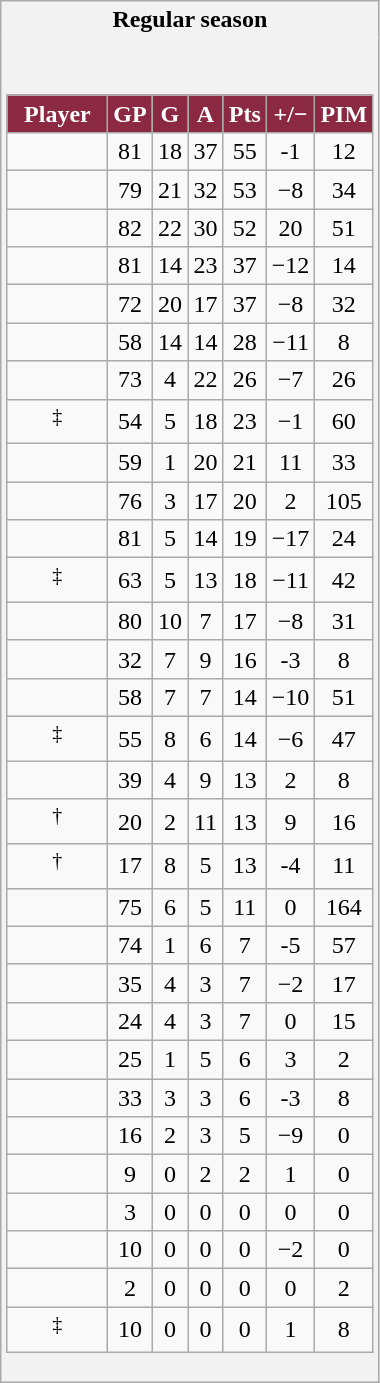<table class="wikitable" style="border: 1px solid #aaa;">
<tr>
<th style="border: 0;">Regular season</th>
</tr>
<tr>
<td style="background: #f2f2f2; border: 0; text-align: center;"><br><table class="wikitable sortable" width="100%">
<tr align=center>
<th style="background:#8B2942; color: #FFFFFF;" width="40%">Player</th>
<th style="background:#8B2942; color: #FFFFFF;" width="10%">GP</th>
<th style="background:#8B2942; color: #FFFFFF;" width="10%">G</th>
<th style="background:#8B2942; color: #FFFFFF;" width="10%">A</th>
<th style="background:#8B2942; color: #FFFFFF;" width="10%">Pts</th>
<th style="background:#8B2942; color: #FFFFFF;" width="10%">+/−</th>
<th style="background:#8B2942; color: #FFFFFF;" width="10%">PIM</th>
</tr>
<tr align=center>
<td></td>
<td>81</td>
<td>18</td>
<td>37</td>
<td>55</td>
<td>-1</td>
<td>12</td>
</tr>
<tr align=center>
<td></td>
<td>79</td>
<td>21</td>
<td>32</td>
<td>53</td>
<td>−8</td>
<td>34</td>
</tr>
<tr align=center>
<td></td>
<td>82</td>
<td>22</td>
<td>30</td>
<td>52</td>
<td>20</td>
<td>51</td>
</tr>
<tr align=center>
<td></td>
<td>81</td>
<td>14</td>
<td>23</td>
<td>37</td>
<td>−12</td>
<td>14</td>
</tr>
<tr align=center>
<td></td>
<td>72</td>
<td>20</td>
<td>17</td>
<td>37</td>
<td>−8</td>
<td>32</td>
</tr>
<tr align=center>
<td></td>
<td>58</td>
<td>14</td>
<td>14</td>
<td>28</td>
<td>−11</td>
<td>8</td>
</tr>
<tr align=center>
<td></td>
<td>73</td>
<td>4</td>
<td>22</td>
<td>26</td>
<td>−7</td>
<td>26</td>
</tr>
<tr align=center>
<td><sup>‡</sup></td>
<td>54</td>
<td>5</td>
<td>18</td>
<td>23</td>
<td>−1</td>
<td>60</td>
</tr>
<tr align=center>
<td></td>
<td>59</td>
<td>1</td>
<td>20</td>
<td>21</td>
<td>11</td>
<td>33</td>
</tr>
<tr align=center>
<td></td>
<td>76</td>
<td>3</td>
<td>17</td>
<td>20</td>
<td>2</td>
<td>105</td>
</tr>
<tr align=center>
<td></td>
<td>81</td>
<td>5</td>
<td>14</td>
<td>19</td>
<td>−17</td>
<td>24</td>
</tr>
<tr align=center>
<td><sup>‡</sup></td>
<td>63</td>
<td>5</td>
<td>13</td>
<td>18</td>
<td>−11</td>
<td>42</td>
</tr>
<tr align=center>
<td></td>
<td>80</td>
<td>10</td>
<td>7</td>
<td>17</td>
<td>−8</td>
<td>31</td>
</tr>
<tr align=center>
<td></td>
<td>32</td>
<td>7</td>
<td>9</td>
<td>16</td>
<td>-3</td>
<td>8</td>
</tr>
<tr align=center>
<td></td>
<td>58</td>
<td>7</td>
<td>7</td>
<td>14</td>
<td>−10</td>
<td>51</td>
</tr>
<tr align=center>
<td><sup>‡</sup></td>
<td>55</td>
<td>8</td>
<td>6</td>
<td>14</td>
<td>−6</td>
<td>47</td>
</tr>
<tr align=center>
<td></td>
<td>39</td>
<td>4</td>
<td>9</td>
<td>13</td>
<td>2</td>
<td>8</td>
</tr>
<tr align=center>
<td><sup>†</sup></td>
<td>20</td>
<td>2</td>
<td>11</td>
<td>13</td>
<td>9</td>
<td>16</td>
</tr>
<tr align=center>
<td><sup>†</sup></td>
<td>17</td>
<td>8</td>
<td>5</td>
<td>13</td>
<td>-4</td>
<td>11</td>
</tr>
<tr align=center>
<td></td>
<td>75</td>
<td>6</td>
<td>5</td>
<td>11</td>
<td>0</td>
<td>164</td>
</tr>
<tr align=center>
<td></td>
<td>74</td>
<td>1</td>
<td>6</td>
<td>7</td>
<td>-5</td>
<td>57</td>
</tr>
<tr align=center>
<td></td>
<td>35</td>
<td>4</td>
<td>3</td>
<td>7</td>
<td>−2</td>
<td>17</td>
</tr>
<tr align=center>
<td></td>
<td>24</td>
<td>4</td>
<td>3</td>
<td>7</td>
<td>0</td>
<td>15</td>
</tr>
<tr align=center>
<td></td>
<td>25</td>
<td>1</td>
<td>5</td>
<td>6</td>
<td>3</td>
<td>2</td>
</tr>
<tr align=center>
<td></td>
<td>33</td>
<td>3</td>
<td>3</td>
<td>6</td>
<td>-3</td>
<td>8</td>
</tr>
<tr align=center>
<td></td>
<td>16</td>
<td>2</td>
<td>3</td>
<td>5</td>
<td>−9</td>
<td>0</td>
</tr>
<tr align=center>
<td></td>
<td>9</td>
<td>0</td>
<td>2</td>
<td>2</td>
<td>1</td>
<td>0</td>
</tr>
<tr align=center>
<td></td>
<td>3</td>
<td>0</td>
<td>0</td>
<td>0</td>
<td>0</td>
<td>0</td>
</tr>
<tr align=center>
<td></td>
<td>10</td>
<td>0</td>
<td>0</td>
<td>0</td>
<td>−2</td>
<td>0</td>
</tr>
<tr align=center>
<td></td>
<td>2</td>
<td>0</td>
<td>0</td>
<td>0</td>
<td>0</td>
<td>2</td>
</tr>
<tr align=center>
<td><sup>‡</sup></td>
<td>10</td>
<td>0</td>
<td>0</td>
<td>0</td>
<td>1</td>
<td>8</td>
</tr>
</table>
</td>
</tr>
</table>
